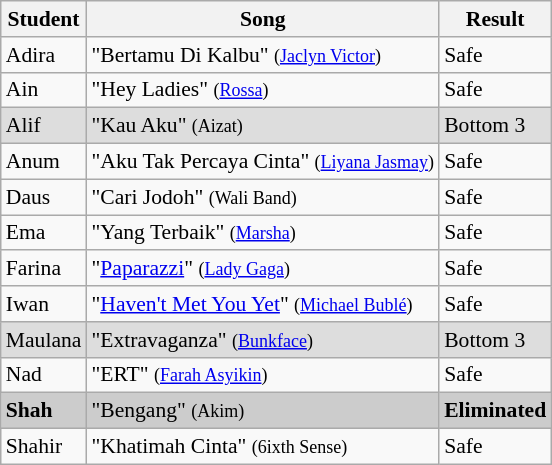<table class="wikitable" style="font-size:90%;">
<tr>
<th>Student</th>
<th>Song</th>
<th>Result</th>
</tr>
<tr>
<td>Adira</td>
<td>"Bertamu Di Kalbu" <small>(<a href='#'>Jaclyn Victor</a>)</small></td>
<td>Safe</td>
</tr>
<tr>
<td>Ain</td>
<td>"Hey Ladies" <small>(<a href='#'>Rossa</a>)</small></td>
<td>Safe</td>
</tr>
<tr bgcolor="#DDDDDD">
<td>Alif</td>
<td>"Kau Aku" <small>(Aizat)</small></td>
<td>Bottom 3</td>
</tr>
<tr>
<td>Anum</td>
<td>"Aku Tak Percaya Cinta" <small>(<a href='#'>Liyana Jasmay</a>)</small></td>
<td>Safe</td>
</tr>
<tr>
<td>Daus</td>
<td>"Cari Jodoh" <small>(Wali Band)</small></td>
<td>Safe</td>
</tr>
<tr>
<td>Ema</td>
<td>"Yang Terbaik" <small>(<a href='#'>Marsha</a>)</small></td>
<td>Safe</td>
</tr>
<tr>
<td>Farina</td>
<td>"<a href='#'>Paparazzi</a>" <small>(<a href='#'>Lady Gaga</a>)</small></td>
<td>Safe</td>
</tr>
<tr>
<td>Iwan</td>
<td>"<a href='#'>Haven't Met You Yet</a>" <small>(<a href='#'>Michael Bublé</a>)</small></td>
<td>Safe</td>
</tr>
<tr bgcolor="#DDDDDD">
<td>Maulana</td>
<td>"Extravaganza" <small>(<a href='#'>Bunkface</a>)</small></td>
<td>Bottom 3</td>
</tr>
<tr>
<td>Nad</td>
<td>"ERT" <small>(<a href='#'>Farah Asyikin</a>)</small></td>
<td>Safe</td>
</tr>
<tr bgcolor="#CCCCCC">
<td><strong>Shah</strong></td>
<td>"Bengang" <small>(Akim)</small></td>
<td><strong>Eliminated</strong></td>
</tr>
<tr>
<td>Shahir</td>
<td>"Khatimah Cinta" <small>(6ixth Sense)</small></td>
<td>Safe</td>
</tr>
</table>
